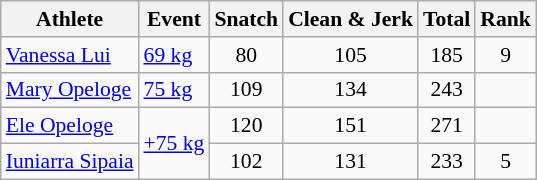<table class="wikitable" style="font-size:90%;text-align:center">
<tr>
<th>Athlete</th>
<th>Event</th>
<th>Snatch</th>
<th>Clean & Jerk</th>
<th>Total</th>
<th>Rank</th>
</tr>
<tr align=center>
<td align=left><a href='#'>Vanessa Lui</a></td>
<td align=left><a href='#'>69 kg</a></td>
<td>80</td>
<td>105</td>
<td>185</td>
<td>9</td>
</tr>
<tr align=center>
<td align=left><a href='#'>Mary Opeloge</a></td>
<td align=left><a href='#'>75 kg</a></td>
<td>109</td>
<td>134</td>
<td>243</td>
<td></td>
</tr>
<tr align=center>
<td align=left><a href='#'>Ele Opeloge</a></td>
<td align=left rowspan=2><a href='#'>+75 kg</a></td>
<td>120</td>
<td>151</td>
<td>271</td>
<td></td>
</tr>
<tr align=center>
<td align=left><a href='#'>Iuniarra Sipaia</a></td>
<td>102</td>
<td>131</td>
<td>233</td>
<td>5</td>
</tr>
</table>
